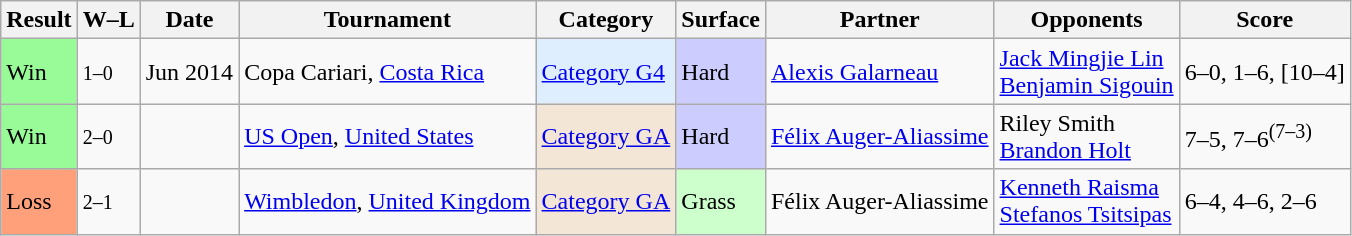<table class="sortable wikitable">
<tr>
<th>Result</th>
<th class="unsortable">W–L</th>
<th>Date</th>
<th>Tournament</th>
<th>Category</th>
<th>Surface</th>
<th>Partner</th>
<th>Opponents</th>
<th class="unsortable">Score</th>
</tr>
<tr>
<td bgcolor="98fb98">Win</td>
<td><small>1–0</small></td>
<td>Jun 2014</td>
<td>Copa Cariari, <a href='#'>Costa Rica</a></td>
<td bgcolor="dfeeff"><a href='#'>Category G4</a></td>
<td bgcolor=CCCCFF>Hard</td>
<td> <a href='#'>Alexis Galarneau</a></td>
<td> <a href='#'>Jack Mingjie Lin</a> <br>  <a href='#'>Benjamin Sigouin</a></td>
<td>6–0, 1–6, [10–4]</td>
</tr>
<tr>
<td bgcolor="98fb98">Win</td>
<td><small>2–0</small></td>
<td><a href='#'></a></td>
<td><a href='#'>US Open</a>, <a href='#'>United States</a></td>
<td bgcolor="F3E6D7"><a href='#'>Category GA</a></td>
<td bgcolor=CCCCFF>Hard</td>
<td> <a href='#'>Félix Auger-Aliassime</a></td>
<td> Riley Smith <br>  <a href='#'>Brandon Holt</a></td>
<td>7–5, 7–6<sup>(7–3)</sup></td>
</tr>
<tr>
<td bgcolor="FFA07A">Loss</td>
<td><small>2–1</small></td>
<td><a href='#'></a></td>
<td><a href='#'>Wimbledon</a>, <a href='#'>United Kingdom</a></td>
<td bgcolor="F3E6D7"><a href='#'>Category GA</a></td>
<td bgcolor=CCFFCC>Grass</td>
<td> Félix Auger-Aliassime</td>
<td> <a href='#'>Kenneth Raisma</a> <br>  <a href='#'>Stefanos Tsitsipas</a></td>
<td>6–4, 4–6, 2–6</td>
</tr>
</table>
